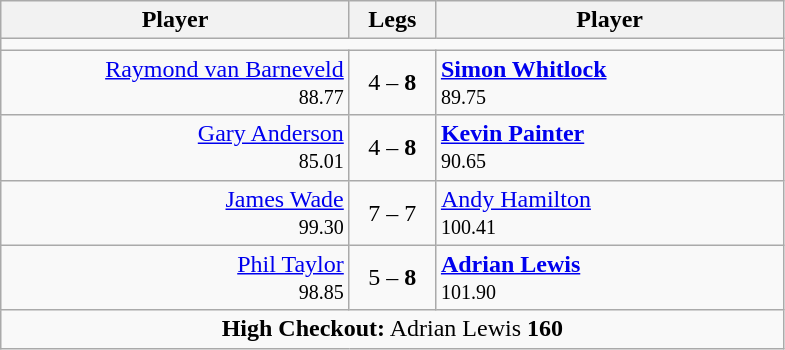<table class=wikitable style="text-align:center">
<tr>
<th width=225>Player</th>
<th width=50>Legs</th>
<th width=225>Player</th>
</tr>
<tr align=center>
<td colspan="3"></td>
</tr>
<tr align=left>
<td align=right><a href='#'>Raymond van Barneveld</a>  <br><small><span>88.77</span></small></td>
<td align=center>4  – <strong>8</strong></td>
<td> <strong><a href='#'>Simon Whitlock</a></strong> <br><small><span>89.75</span></small></td>
</tr>
<tr align=left>
<td align=right><a href='#'>Gary Anderson</a>  <br><small><span>85.01</span></small></td>
<td align=center>4 – <strong>8</strong></td>
<td> <strong><a href='#'>Kevin Painter</a></strong> <br><small><span>90.65</span></small></td>
</tr>
<tr align=left>
<td align=right><a href='#'>James Wade</a>  <br><small><span>99.30</span></small></td>
<td align=center>7 – 7</td>
<td> <a href='#'>Andy Hamilton</a> <br><small><span>100.41</span></small></td>
</tr>
<tr align=left>
<td align=right><a href='#'>Phil Taylor</a>  <br><small><span>98.85</span></small></td>
<td align=center>5 – <strong>8</strong></td>
<td> <strong><a href='#'>Adrian Lewis</a></strong> <br><small><span>101.90</span></small></td>
</tr>
<tr align=center>
<td colspan="3"><strong>High Checkout:</strong> Adrian Lewis <strong>160</strong></td>
</tr>
</table>
